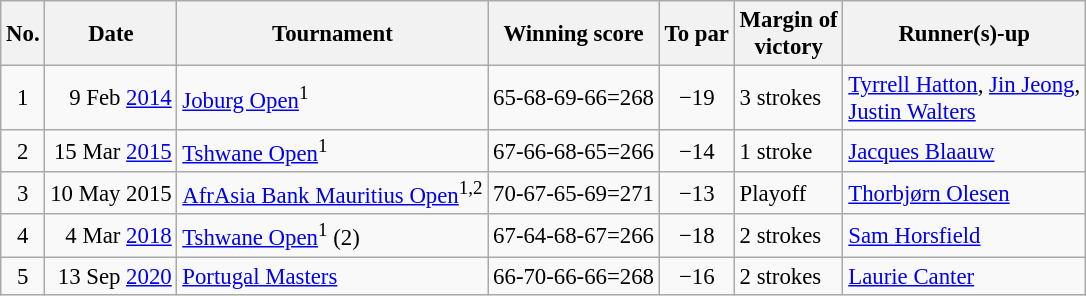<table class="wikitable" style="font-size:95%;">
<tr>
<th>No.</th>
<th>Date</th>
<th>Tournament</th>
<th>Winning score</th>
<th>To par</th>
<th>Margin of<br>victory</th>
<th>Runner(s)-up</th>
</tr>
<tr>
<td align=center>1</td>
<td align=right>9 Feb <a href='#'>2014</a></td>
<td><a href='#'>Joburg Open</a><sup>1</sup></td>
<td align=right>65-68-69-66=268</td>
<td align=center>−19</td>
<td>3 strokes</td>
<td> <a href='#'>Tyrrell Hatton</a>,  <a href='#'>Jin Jeong</a>,<br> <a href='#'>Justin Walters</a></td>
</tr>
<tr>
<td align=center>2</td>
<td align=right>15 Mar <a href='#'>2015</a></td>
<td><a href='#'>Tshwane Open</a><sup>1</sup></td>
<td align=right>67-66-68-65=266</td>
<td align=center>−14</td>
<td>1 stroke</td>
<td> <a href='#'>Jacques Blaauw</a></td>
</tr>
<tr>
<td align=center>3</td>
<td align=right>10 May 2015</td>
<td><a href='#'>AfrAsia Bank Mauritius Open</a><sup>1,2</sup></td>
<td align=right>70-67-65-69=271</td>
<td align=center>−13</td>
<td>Playoff</td>
<td> <a href='#'>Thorbjørn Olesen</a></td>
</tr>
<tr>
<td align=center>4</td>
<td align=right>4 Mar <a href='#'>2018</a></td>
<td><a href='#'>Tshwane Open</a><sup>1</sup> (2)</td>
<td align=right>67-64-68-67=266</td>
<td align=center>−18</td>
<td>2 strokes</td>
<td> <a href='#'>Sam Horsfield</a></td>
</tr>
<tr>
<td align=center>5</td>
<td align=right>13 Sep <a href='#'>2020</a></td>
<td><a href='#'>Portugal Masters</a></td>
<td align=right>66-70-66-66=268</td>
<td align=center>−16</td>
<td>2 strokes</td>
<td> <a href='#'>Laurie Canter</a></td>
</tr>
</table>
